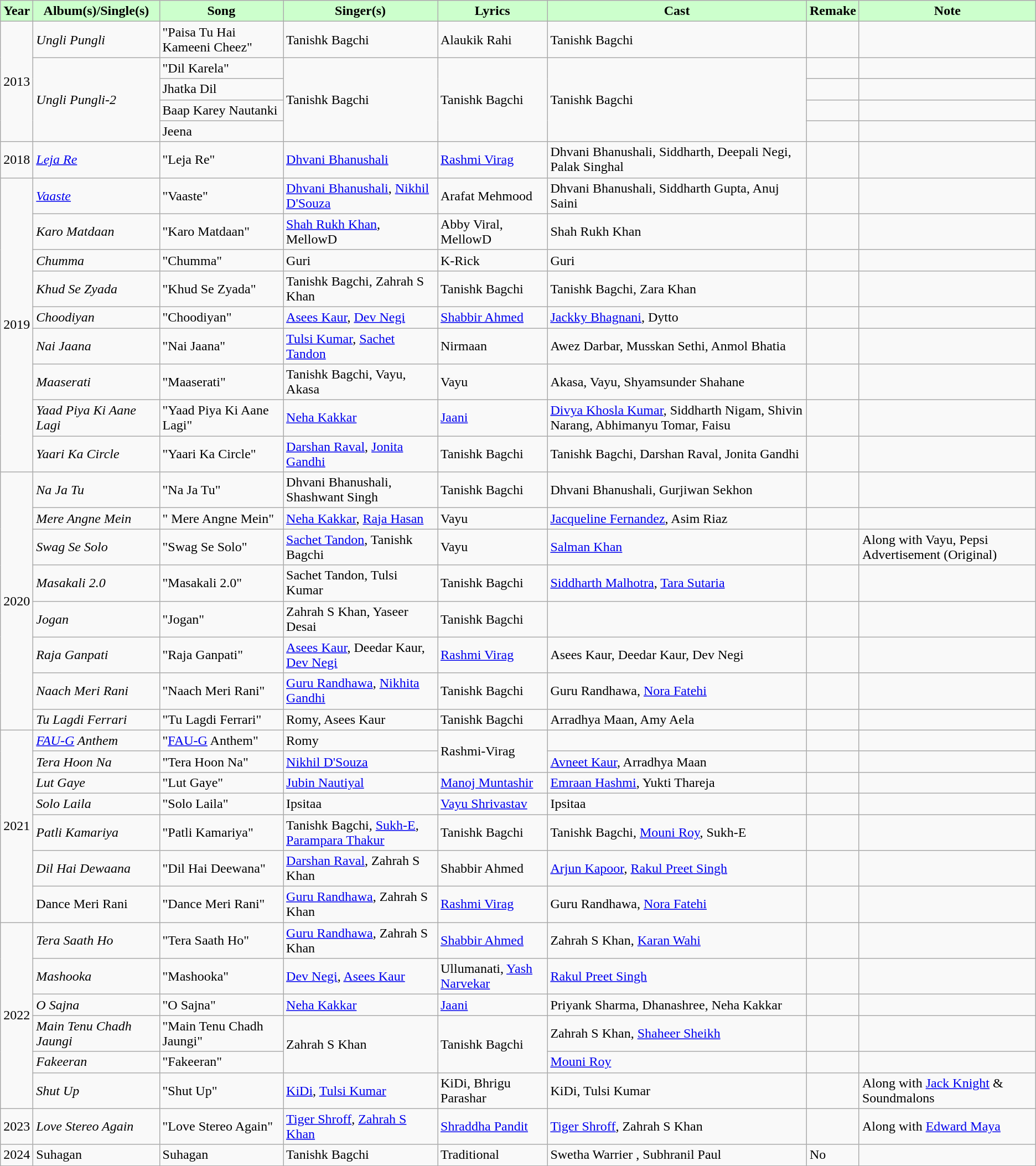<table class="wikitable sortable">
<tr style="background:#cfc; text-align:center;">
<td><strong>Year</strong></td>
<td><strong>Album(s)/Single(s)</strong></td>
<td><strong>Song</strong></td>
<td><strong>Singer(s)</strong></td>
<td><strong>Lyrics</strong></td>
<td><strong>Cast</strong></td>
<td><strong>Remake</strong></td>
<td><strong>Note</strong></td>
</tr>
<tr>
<td rowspan="5">2013</td>
<td><em>Ungli Pungli</em></td>
<td>"Paisa Tu Hai Kameeni Cheez"</td>
<td>Tanishk Bagchi</td>
<td>Alaukik Rahi</td>
<td>Tanishk Bagchi</td>
<td></td>
<td></td>
</tr>
<tr>
<td rowspan="4"><em>Ungli Pungli-2</em></td>
<td>"Dil Karela"</td>
<td rowspan="4">Tanishk Bagchi</td>
<td rowspan="4">Tanishk Bagchi</td>
<td rowspan="4">Tanishk Bagchi</td>
<td></td>
<td></td>
</tr>
<tr>
<td>Jhatka Dil</td>
<td></td>
<td></td>
</tr>
<tr>
<td>Baap Karey Nautanki</td>
<td></td>
<td></td>
</tr>
<tr>
<td>Jeena</td>
<td></td>
<td></td>
</tr>
<tr>
<td>2018</td>
<td><em><a href='#'>Leja Re</a></em></td>
<td>"Leja Re"</td>
<td><a href='#'>Dhvani Bhanushali</a></td>
<td><a href='#'>Rashmi Virag</a></td>
<td>Dhvani Bhanushali, Siddharth, Deepali Negi, Palak Singhal</td>
<td></td>
<td></td>
</tr>
<tr>
<td rowspan="9">2019</td>
<td><em><a href='#'>Vaaste</a></em></td>
<td>"Vaaste"</td>
<td><a href='#'>Dhvani Bhanushali</a>, <a href='#'>Nikhil D'Souza</a></td>
<td>Arafat Mehmood</td>
<td>Dhvani Bhanushali, Siddharth Gupta, Anuj Saini</td>
<td></td>
<td></td>
</tr>
<tr>
<td><em>Karo Matdaan</em></td>
<td>"Karo Matdaan"</td>
<td><a href='#'>Shah Rukh Khan</a>, MellowD</td>
<td>Abby Viral, MellowD</td>
<td>Shah Rukh Khan</td>
<td></td>
<td></td>
</tr>
<tr>
<td><em>Chumma</em></td>
<td>"Chumma"</td>
<td>Guri</td>
<td>K-Rick</td>
<td>Guri</td>
<td></td>
<td></td>
</tr>
<tr>
<td><em>Khud Se Zyada</em></td>
<td>"Khud Se Zyada"</td>
<td>Tanishk Bagchi, Zahrah S Khan</td>
<td>Tanishk Bagchi</td>
<td>Tanishk Bagchi, Zara Khan</td>
<td></td>
<td></td>
</tr>
<tr>
<td><em>Choodiyan</em></td>
<td>"Choodiyan"</td>
<td><a href='#'>Asees Kaur</a>, <a href='#'>Dev Negi</a></td>
<td><a href='#'>Shabbir Ahmed</a></td>
<td><a href='#'>Jackky Bhagnani</a>, Dytto</td>
<td></td>
<td></td>
</tr>
<tr>
<td><em>Nai Jaana</em></td>
<td>"Nai Jaana"</td>
<td><a href='#'>Tulsi Kumar</a>, <a href='#'>Sachet Tandon</a></td>
<td>Nirmaan</td>
<td>Awez Darbar, Musskan Sethi, Anmol Bhatia</td>
<td></td>
<td></td>
</tr>
<tr>
<td><em>Maaserati</em></td>
<td>"Maaserati"</td>
<td>Tanishk Bagchi, Vayu, Akasa</td>
<td>Vayu</td>
<td>Akasa, Vayu, Shyamsunder Shahane</td>
<td></td>
<td></td>
</tr>
<tr>
<td><em>Yaad Piya Ki Aane Lagi</em></td>
<td>"Yaad Piya Ki Aane Lagi"</td>
<td><a href='#'>Neha Kakkar</a></td>
<td><a href='#'>Jaani</a></td>
<td><a href='#'>Divya Khosla Kumar</a>, Siddharth Nigam, Shivin Narang, Abhimanyu Tomar, Faisu</td>
<td></td>
<td></td>
</tr>
<tr>
<td><em>Yaari Ka Circle</em></td>
<td>"Yaari Ka Circle"</td>
<td><a href='#'>Darshan Raval</a>, <a href='#'>Jonita Gandhi</a></td>
<td>Tanishk Bagchi</td>
<td>Tanishk Bagchi, Darshan Raval, Jonita Gandhi</td>
<td></td>
<td></td>
</tr>
<tr>
<td rowspan="8">2020</td>
<td><em>Na Ja Tu</em></td>
<td>"Na Ja Tu"</td>
<td>Dhvani Bhanushali, Shashwant Singh</td>
<td>Tanishk Bagchi</td>
<td>Dhvani Bhanushali, Gurjiwan Sekhon</td>
<td></td>
<td></td>
</tr>
<tr>
<td><em>Mere Angne Mein</em></td>
<td>" Mere Angne Mein"</td>
<td><a href='#'>Neha Kakkar</a>, <a href='#'>Raja Hasan</a></td>
<td>Vayu</td>
<td><a href='#'>Jacqueline Fernandez</a>, Asim Riaz</td>
<td></td>
<td></td>
</tr>
<tr>
<td><em>Swag Se Solo</em></td>
<td>"Swag Se Solo"</td>
<td><a href='#'>Sachet Tandon</a>, Tanishk Bagchi</td>
<td>Vayu</td>
<td><a href='#'>Salman Khan</a></td>
<td></td>
<td>Along with Vayu, Pepsi Advertisement (Original)</td>
</tr>
<tr>
<td><em>Masakali 2.0</em></td>
<td>"Masakali 2.0"</td>
<td>Sachet Tandon, Tulsi Kumar</td>
<td>Tanishk Bagchi</td>
<td><a href='#'>Siddharth Malhotra</a>, <a href='#'>Tara Sutaria</a></td>
<td></td>
<td></td>
</tr>
<tr>
<td><em>Jogan</em></td>
<td>"Jogan"</td>
<td>Zahrah S Khan, Yaseer Desai</td>
<td>Tanishk Bagchi</td>
<td></td>
<td></td>
<td></td>
</tr>
<tr>
<td><em>Raja Ganpati</em></td>
<td>"Raja Ganpati"</td>
<td><a href='#'>Asees Kaur</a>, Deedar Kaur, <a href='#'>Dev Negi</a></td>
<td><a href='#'>Rashmi Virag</a></td>
<td>Asees Kaur, Deedar Kaur, Dev Negi</td>
<td></td>
<td></td>
</tr>
<tr>
<td><em>Naach Meri Rani</em></td>
<td>"Naach Meri Rani"</td>
<td><a href='#'>Guru Randhawa</a>, <a href='#'>Nikhita Gandhi</a></td>
<td>Tanishk Bagchi</td>
<td>Guru Randhawa, <a href='#'>Nora Fatehi</a></td>
<td></td>
<td></td>
</tr>
<tr>
<td><em>Tu Lagdi Ferrari</em></td>
<td>"Tu Lagdi Ferrari"</td>
<td>Romy, Asees Kaur</td>
<td>Tanishk Bagchi</td>
<td>Arradhya Maan, Amy Aela</td>
<td></td>
<td></td>
</tr>
<tr>
<td rowspan="7">2021</td>
<td><em><a href='#'>FAU-G</a> Anthem</em></td>
<td>"<a href='#'>FAU-G</a> Anthem"</td>
<td>Romy</td>
<td rowspan="2">Rashmi-Virag</td>
<td></td>
<td></td>
<td></td>
</tr>
<tr>
<td><em>Tera Hoon Na</em></td>
<td>"Tera Hoon Na"</td>
<td><a href='#'>Nikhil D'Souza</a></td>
<td><a href='#'>Avneet Kaur</a>, Arradhya Maan</td>
<td></td>
<td></td>
</tr>
<tr>
<td><em>Lut Gaye</em></td>
<td>"Lut Gaye"</td>
<td><a href='#'>Jubin Nautiyal</a></td>
<td><a href='#'>Manoj Muntashir</a></td>
<td><a href='#'>Emraan Hashmi</a>, Yukti Thareja</td>
<td></td>
<td></td>
</tr>
<tr>
<td><em>Solo Laila</em></td>
<td>"Solo Laila"</td>
<td>Ipsitaa</td>
<td><a href='#'>Vayu Shrivastav</a></td>
<td>Ipsitaa</td>
<td></td>
<td></td>
</tr>
<tr>
<td><em>Patli Kamariya</em></td>
<td>"Patli Kamariya"</td>
<td>Tanishk Bagchi, <a href='#'>Sukh-E</a>, <a href='#'>Parampara Thakur</a></td>
<td>Tanishk Bagchi</td>
<td>Tanishk Bagchi, <a href='#'>Mouni Roy</a>, Sukh-E</td>
<td></td>
<td></td>
</tr>
<tr>
<td><em>Dil Hai Dewaana</em></td>
<td>"Dil Hai Deewana"</td>
<td><a href='#'>Darshan Raval</a>, Zahrah S Khan</td>
<td>Shabbir Ahmed</td>
<td><a href='#'>Arjun Kapoor</a>, <a href='#'>Rakul Preet Singh</a></td>
<td></td>
<td></td>
</tr>
<tr>
<td>Dance Meri Rani</td>
<td>"Dance Meri Rani"</td>
<td><a href='#'>Guru Randhawa</a>, Zahrah S Khan</td>
<td><a href='#'>Rashmi Virag</a></td>
<td>Guru Randhawa, <a href='#'>Nora Fatehi</a></td>
<td></td>
<td></td>
</tr>
<tr>
<td rowspan="6">2022</td>
<td><em>Tera Saath Ho</em></td>
<td>"Tera Saath Ho"</td>
<td><a href='#'>Guru Randhawa</a>, Zahrah S Khan</td>
<td><a href='#'>Shabbir Ahmed</a></td>
<td>Zahrah S Khan, <a href='#'>Karan Wahi</a></td>
<td></td>
<td></td>
</tr>
<tr>
<td><em>Mashooka</em></td>
<td>"Mashooka"</td>
<td><a href='#'>Dev Negi</a>, <a href='#'>Asees Kaur</a></td>
<td>Ullumanati, <a href='#'>Yash Narvekar</a></td>
<td><a href='#'>Rakul Preet Singh</a></td>
<td></td>
<td></td>
</tr>
<tr>
<td><em>O Sajna</em></td>
<td>"O Sajna"</td>
<td><a href='#'>Neha Kakkar</a></td>
<td><a href='#'>Jaani</a></td>
<td>Priyank Sharma, Dhanashree, Neha Kakkar</td>
<td></td>
<td></td>
</tr>
<tr>
<td><em>Main Tenu Chadh Jaungi</em></td>
<td>"Main Tenu Chadh Jaungi"</td>
<td rowspan="2">Zahrah S Khan</td>
<td rowspan="2">Tanishk Bagchi</td>
<td>Zahrah S Khan, <a href='#'>Shaheer Sheikh</a></td>
<td></td>
<td></td>
</tr>
<tr>
<td><em>Fakeeran</em></td>
<td>"Fakeeran"</td>
<td><a href='#'>Mouni Roy</a></td>
<td></td>
<td></td>
</tr>
<tr>
<td><em>Shut Up</em></td>
<td>"Shut Up"</td>
<td><a href='#'>KiDi</a>, <a href='#'>Tulsi Kumar</a></td>
<td>KiDi, Bhrigu Parashar</td>
<td>KiDi, Tulsi Kumar</td>
<td></td>
<td>Along with <a href='#'>Jack Knight</a> & Soundmalons</td>
</tr>
<tr>
<td>2023</td>
<td><em>Love Stereo Again</em></td>
<td>"Love Stereo Again"</td>
<td><a href='#'>Tiger Shroff</a>, <a href='#'>Zahrah S Khan</a></td>
<td><a href='#'>Shraddha Pandit</a></td>
<td><a href='#'>Tiger Shroff</a>, Zahrah S Khan</td>
<td></td>
<td>Along with <a href='#'>Edward Maya</a></td>
</tr>
<tr>
<td>2024</td>
<td>Suhagan</td>
<td>Suhagan</td>
<td>Tanishk Bagchi</td>
<td>Traditional</td>
<td>Swetha Warrier , Subhranil Paul</td>
<td>No</td>
<td></td>
</tr>
</table>
